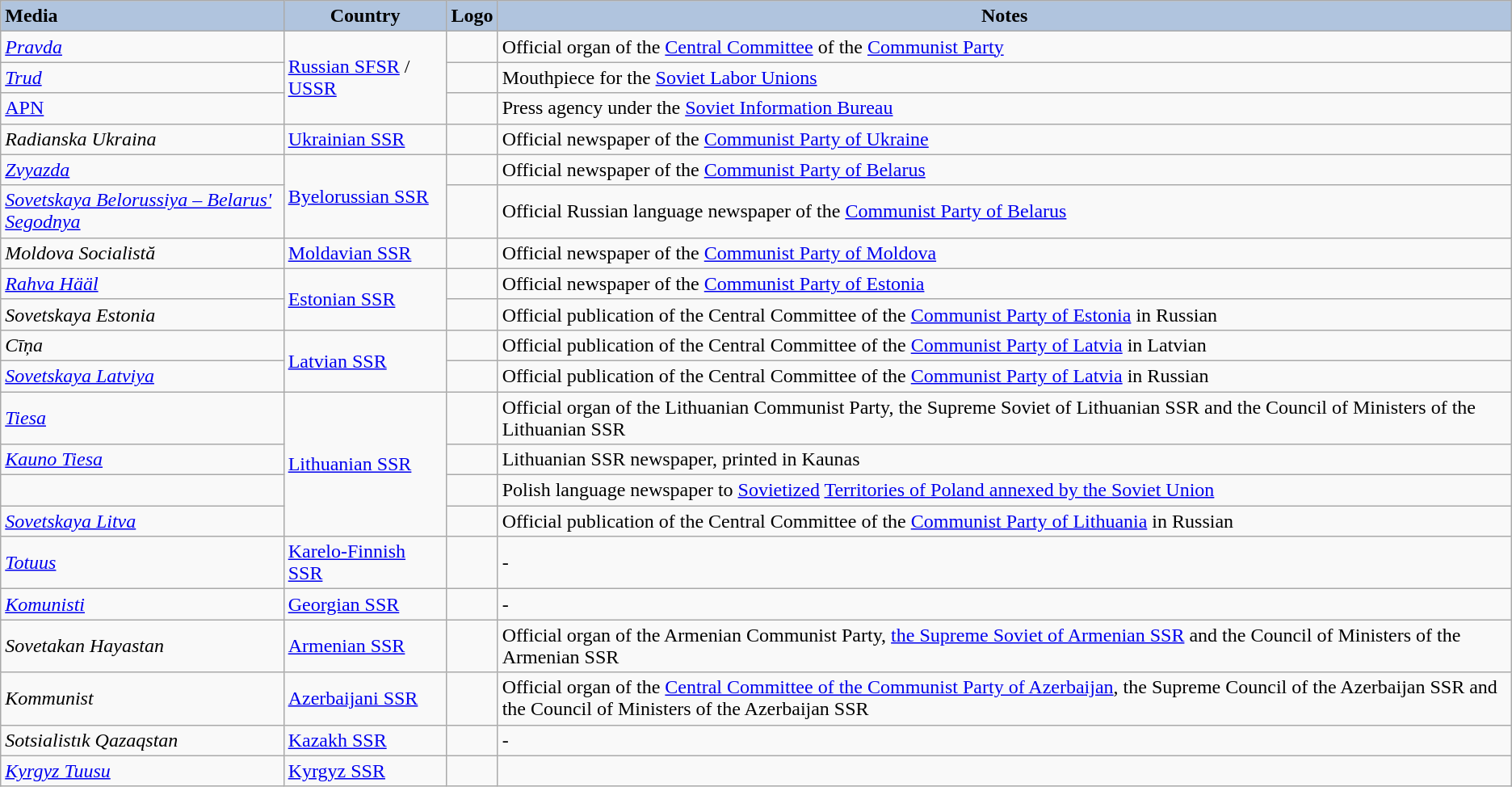<table class="wikitable" style="text-align: left">
<tr>
<th style="text-align: left;background:#B0C4DE">Media</th>
<th style="background:#B0C4DE">Country</th>
<th style="background:#B0C4DE">Logo</th>
<th style="background:#B0C4DE">Notes</th>
</tr>
<tr>
<td align=left><em><a href='#'>Pravda</a></em></td>
<td rowspan="3"> <a href='#'>Russian SFSR</a> / <a href='#'>USSR</a></td>
<td></td>
<td>Official organ of the <a href='#'>Central Committee</a> of the <a href='#'>Communist Party</a></td>
</tr>
<tr>
<td align=left><em><a href='#'>Trud</a></em></td>
<td></td>
<td>Mouthpiece for the <a href='#'>Soviet Labor Unions</a></td>
</tr>
<tr>
<td align=left><a href='#'>APN</a></td>
<td></td>
<td>Press agency under the <a href='#'>Soviet Information Bureau</a></td>
</tr>
<tr>
<td align=left><em>Radianska Ukraina</em></td>
<td> <a href='#'>Ukrainian SSR</a></td>
<td></td>
<td>Official newspaper of the <a href='#'>Communist Party of Ukraine</a></td>
</tr>
<tr>
<td align=left><em><a href='#'>Zvyazda</a></em></td>
<td rowspan="2"> <a href='#'>Byelorussian SSR</a></td>
<td></td>
<td>Official newspaper of the <a href='#'>Communist Party of Belarus</a></td>
</tr>
<tr>
<td align=left><em><a href='#'>Sovetskaya Belorussiya – Belarus' Segodnya</a></em></td>
<td></td>
<td>Official Russian language newspaper of the <a href='#'>Communist Party of Belarus</a></td>
</tr>
<tr>
<td align=left><em>Moldova Socialistă</em></td>
<td> <a href='#'>Moldavian SSR</a></td>
<td></td>
<td>Official newspaper of the <a href='#'>Communist Party of Moldova</a></td>
</tr>
<tr>
<td align=left><em><a href='#'>Rahva Hääl</a></em></td>
<td rowspan="2"> <a href='#'>Estonian SSR</a></td>
<td></td>
<td>Official newspaper of the <a href='#'>Communist Party of Estonia</a></td>
</tr>
<tr>
<td align=left><em>Sovetskaya Estonia</em></td>
<td></td>
<td>Official publication of the Central Committee of the <a href='#'>Communist Party of Estonia</a> in Russian</td>
</tr>
<tr>
<td align=left><em>Cīņa</em></td>
<td rowspan="2"> <a href='#'>Latvian SSR</a></td>
<td></td>
<td>Official publication of the Central Committee of the <a href='#'>Communist Party of Latvia</a> in Latvian</td>
</tr>
<tr>
<td align=left><em><a href='#'>Sovetskaya Latviya</a></em></td>
<td></td>
<td>Official publication of the Central Committee of the <a href='#'>Communist Party of Latvia</a> in Russian</td>
</tr>
<tr>
<td align=left><em><a href='#'>Tiesa</a></em></td>
<td rowspan="4"> <a href='#'>Lithuanian SSR</a></td>
<td></td>
<td>Official organ of the Lithuanian Communist Party, the Supreme Soviet of Lithuanian SSR and the Council of Ministers of the Lithuanian SSR</td>
</tr>
<tr>
<td align=left><em><a href='#'>Kauno Tiesa</a></em></td>
<td></td>
<td>Lithuanian SSR newspaper, printed in Kaunas</td>
</tr>
<tr>
<td align=left><em></em></td>
<td></td>
<td>Polish language newspaper to <a href='#'>Sovietized</a> <a href='#'>Territories of Poland annexed by the Soviet Union</a></td>
</tr>
<tr>
<td align=left><em><a href='#'>Sovetskaya Litva</a></em></td>
<td></td>
<td>Official publication of the Central Committee of the <a href='#'>Communist Party of Lithuania</a> in Russian</td>
</tr>
<tr>
<td align=left><em><a href='#'>Totuus</a></em></td>
<td> <a href='#'>Karelo-Finnish SSR</a></td>
<td></td>
<td>-</td>
</tr>
<tr>
<td align=left><em><a href='#'>Komunisti</a></em></td>
<td> <a href='#'>Georgian SSR</a></td>
<td></td>
<td>-</td>
</tr>
<tr>
<td align=left><em>Sovetakan Hayastan</em></td>
<td> <a href='#'>Armenian SSR</a></td>
<td></td>
<td>Official organ of the Armenian Communist Party, <a href='#'>the Supreme Soviet of Armenian SSR</a> and the Council of Ministers of the Armenian SSR</td>
</tr>
<tr>
<td align=left><em>Kommunist</em></td>
<td> <a href='#'>Azerbaijani SSR</a></td>
<td></td>
<td>Official organ of the <a href='#'>Central Committee of the Communist Party of Azerbaijan</a>, the Supreme Council of the Azerbaijan SSR and the Council of Ministers of the Azerbaijan SSR</td>
</tr>
<tr>
<td align=left><em>Sotsialistık Qazaqstan</em></td>
<td> <a href='#'>Kazakh SSR</a></td>
<td></td>
<td>-</td>
</tr>
<tr>
<td align=left><em><a href='#'>Kyrgyz Tuusu</a></em></td>
<td> <a href='#'>Kyrgyz SSR</a></td>
<td></td>
<td></td>
</tr>
</table>
